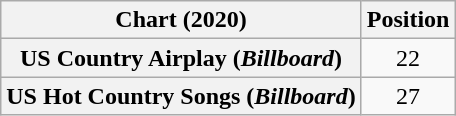<table class="wikitable sortable plainrowheaders" style="text-align:center">
<tr>
<th scope="col">Chart (2020)</th>
<th scope="col">Position</th>
</tr>
<tr>
<th scope="row">US Country Airplay (<em>Billboard</em>)</th>
<td>22</td>
</tr>
<tr>
<th scope="row">US Hot Country Songs (<em>Billboard</em>)</th>
<td>27</td>
</tr>
</table>
